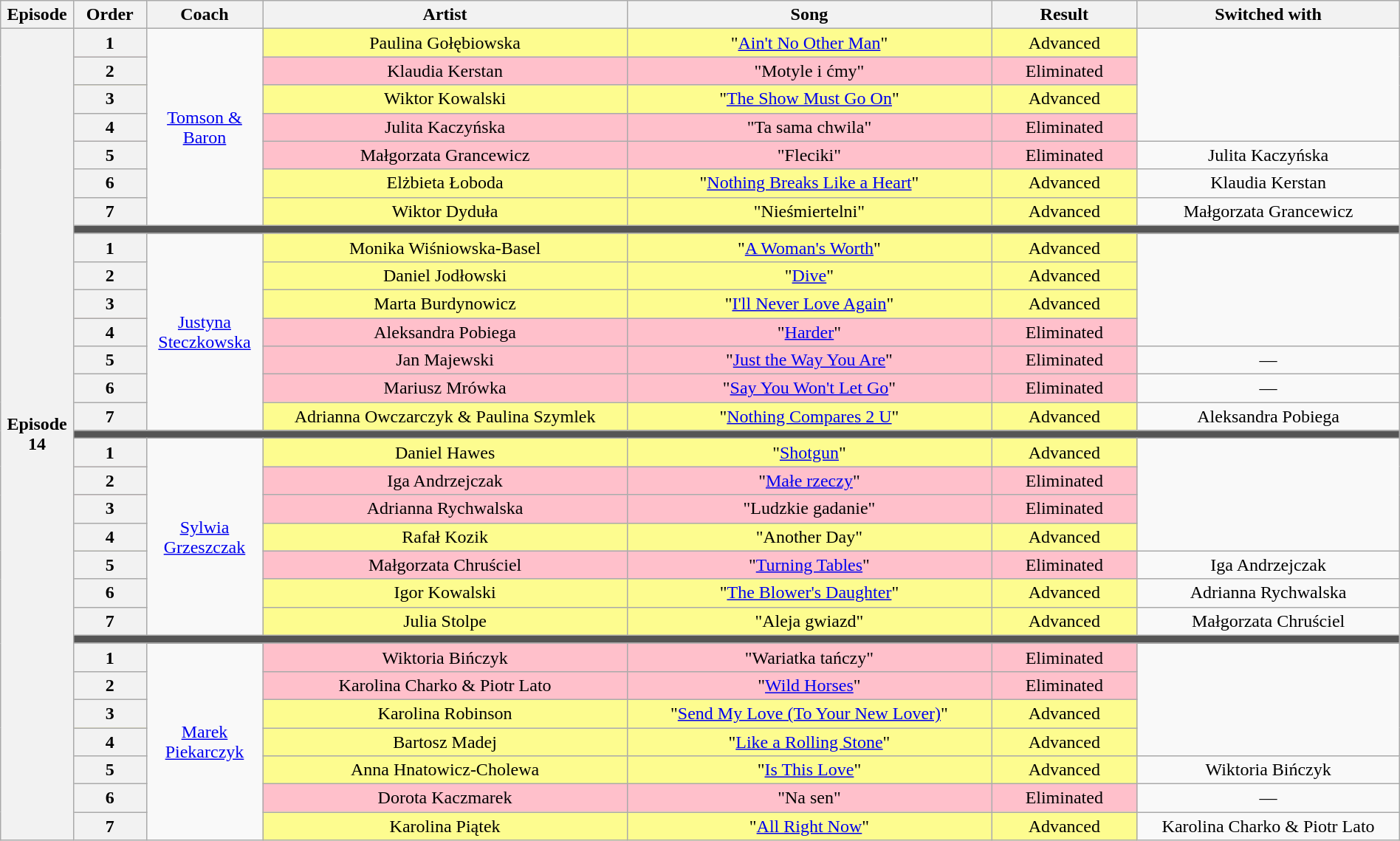<table class="wikitable" style="text-align: center; width:100%">
<tr>
<th style="width:05%">Episode</th>
<th style="width:05%">Order</th>
<th style="width:08%">Coach</th>
<th style="width:25%">Artist</th>
<th style="width:25%">Song</th>
<th style="width:10%">Result</th>
<th style="width:18%">Switched with</th>
</tr>
<tr>
<th rowspan="34">Episode 14 </th>
<th>1</th>
<td rowspan="7"><a href='#'>Tomson & Baron</a></td>
<td style="background:#fdfc8f">Paulina Gołębiowska</td>
<td style="background:#fdfc8f">"<a href='#'>Ain't No Other Man</a>"</td>
<td style="background:#fdfc8f">Advanced</td>
<td rowspan="4"></td>
</tr>
<tr style="background:pink">
<th>2</th>
<td>Klaudia Kerstan</td>
<td>"Motyle i ćmy"</td>
<td>Eliminated</td>
</tr>
<tr style="background:#fdfc8f">
<th>3</th>
<td>Wiktor Kowalski</td>
<td>"<a href='#'>The Show Must Go On</a>"</td>
<td>Advanced</td>
</tr>
<tr style="background:pink">
<th>4</th>
<td>Julita Kaczyńska</td>
<td>"Ta sama chwila"</td>
<td>Eliminated</td>
</tr>
<tr>
<th>5</th>
<td style="background:pink">Małgorzata Grancewicz</td>
<td style="background:pink">"Fleciki"</td>
<td style="background:pink">Eliminated</td>
<td>Julita Kaczyńska</td>
</tr>
<tr>
<th>6</th>
<td style="background:#fdfc8f">Elżbieta Łoboda</td>
<td style="background:#fdfc8f">"<a href='#'>Nothing Breaks Like a Heart</a>"</td>
<td style="background:#fdfc8f">Advanced</td>
<td>Klaudia Kerstan</td>
</tr>
<tr>
<th>7</th>
<td style="background:#fdfc8f">Wiktor Dyduła</td>
<td style="background:#fdfc8f">"Nieśmiertelni"</td>
<td style="background:#fdfc8f">Advanced</td>
<td>Małgorzata Grancewicz</td>
</tr>
<tr>
<td colspan="6" style="background:#555"></td>
</tr>
<tr>
<th>1</th>
<td rowspan="7"><a href='#'>Justyna Steczkowska</a></td>
<td style="background:#fdfc8f">Monika Wiśniowska-Basel</td>
<td style="background:#fdfc8f">"<a href='#'>A Woman's Worth</a>"</td>
<td style="background:#fdfc8f">Advanced</td>
<td rowspan="4"></td>
</tr>
<tr style="background:#fdfc8f">
<th>2</th>
<td>Daniel Jodłowski</td>
<td>"<a href='#'>Dive</a>"</td>
<td>Advanced</td>
</tr>
<tr style="background:#fdfc8f">
<th>3</th>
<td>Marta Burdynowicz</td>
<td>"<a href='#'>I'll Never Love Again</a>"</td>
<td>Advanced</td>
</tr>
<tr style="background:pink">
<th>4</th>
<td>Aleksandra Pobiega</td>
<td>"<a href='#'>Harder</a>"</td>
<td>Eliminated</td>
</tr>
<tr>
<th>5</th>
<td style="background:pink">Jan Majewski</td>
<td style="background:pink">"<a href='#'>Just the Way You Are</a>"</td>
<td style="background:pink">Eliminated</td>
<td>—</td>
</tr>
<tr>
<th>6</th>
<td style="background:pink">Mariusz Mrówka</td>
<td style="background:pink">"<a href='#'>Say You Won't Let Go</a>"</td>
<td style="background:pink">Eliminated</td>
<td>—</td>
</tr>
<tr>
<th>7</th>
<td style="background:#fdfc8f">Adrianna Owczarczyk & Paulina Szymlek</td>
<td style="background:#fdfc8f">"<a href='#'>Nothing Compares 2 U</a>"</td>
<td style="background:#fdfc8f">Advanced</td>
<td>Aleksandra Pobiega</td>
</tr>
<tr>
<td colspan="6" style="background:#555"></td>
</tr>
<tr>
<th>1</th>
<td rowspan="7"><a href='#'>Sylwia Grzeszczak</a></td>
<td style="background:#fdfc8f">Daniel Hawes</td>
<td style="background:#fdfc8f">"<a href='#'>Shotgun</a>"</td>
<td style="background:#fdfc8f">Advanced</td>
<td rowspan="4"></td>
</tr>
<tr style="background:pink">
<th>2</th>
<td>Iga Andrzejczak</td>
<td>"<a href='#'>Małe rzeczy</a>"</td>
<td>Eliminated</td>
</tr>
<tr style="background:pink">
<th>3</th>
<td>Adrianna Rychwalska</td>
<td>"Ludzkie gadanie"</td>
<td>Eliminated</td>
</tr>
<tr style="background:#fdfc8f">
<th>4</th>
<td>Rafał Kozik</td>
<td>"Another Day"</td>
<td>Advanced</td>
</tr>
<tr>
<th>5</th>
<td style="background:pink">Małgorzata Chruściel</td>
<td style="background:pink">"<a href='#'>Turning Tables</a>"</td>
<td style="background:pink">Eliminated</td>
<td>Iga Andrzejczak</td>
</tr>
<tr>
<th>6</th>
<td style="background:#fdfc8f">Igor Kowalski</td>
<td style="background:#fdfc8f">"<a href='#'>The Blower's Daughter</a>"</td>
<td style="background:#fdfc8f">Advanced</td>
<td>Adrianna Rychwalska</td>
</tr>
<tr>
<th>7</th>
<td style="background:#fdfc8f">Julia Stolpe</td>
<td style="background:#fdfc8f">"Aleja gwiazd"</td>
<td style="background:#fdfc8f">Advanced</td>
<td>Małgorzata Chruściel</td>
</tr>
<tr>
<td colspan="6" style="background:#555"></td>
</tr>
<tr>
<th>1</th>
<td rowspan="7"><a href='#'>Marek Piekarczyk</a></td>
<td style="background:pink">Wiktoria Bińczyk</td>
<td style="background:pink">"Wariatka tańczy"</td>
<td style="background:pink">Eliminated</td>
<td rowspan="4"></td>
</tr>
<tr style="background:pink">
<th>2</th>
<td>Karolina Charko & Piotr Lato</td>
<td>"<a href='#'>Wild Horses</a>"</td>
<td>Eliminated</td>
</tr>
<tr style="background:#fdfc8f">
<th>3</th>
<td>Karolina Robinson</td>
<td>"<a href='#'>Send My Love (To Your New Lover)</a>"</td>
<td>Advanced</td>
</tr>
<tr style="background:#fdfc8f">
<th>4</th>
<td>Bartosz Madej</td>
<td>"<a href='#'>Like a Rolling Stone</a>"</td>
<td>Advanced</td>
</tr>
<tr>
<th>5</th>
<td style="background:#fdfc8f">Anna Hnatowicz-Cholewa</td>
<td style="background:#fdfc8f">"<a href='#'>Is This Love</a>"</td>
<td style="background:#fdfc8f">Advanced</td>
<td>Wiktoria Bińczyk</td>
</tr>
<tr>
<th>6</th>
<td style="background:pink">Dorota Kaczmarek</td>
<td style="background:pink">"Na sen"</td>
<td style="background:pink">Eliminated</td>
<td>—</td>
</tr>
<tr>
<th>7</th>
<td style="background:#fdfc8f">Karolina Piątek</td>
<td style="background:#fdfc8f">"<a href='#'>All Right Now</a>"</td>
<td style="background:#fdfc8f">Advanced</td>
<td>Karolina Charko & Piotr Lato</td>
</tr>
</table>
